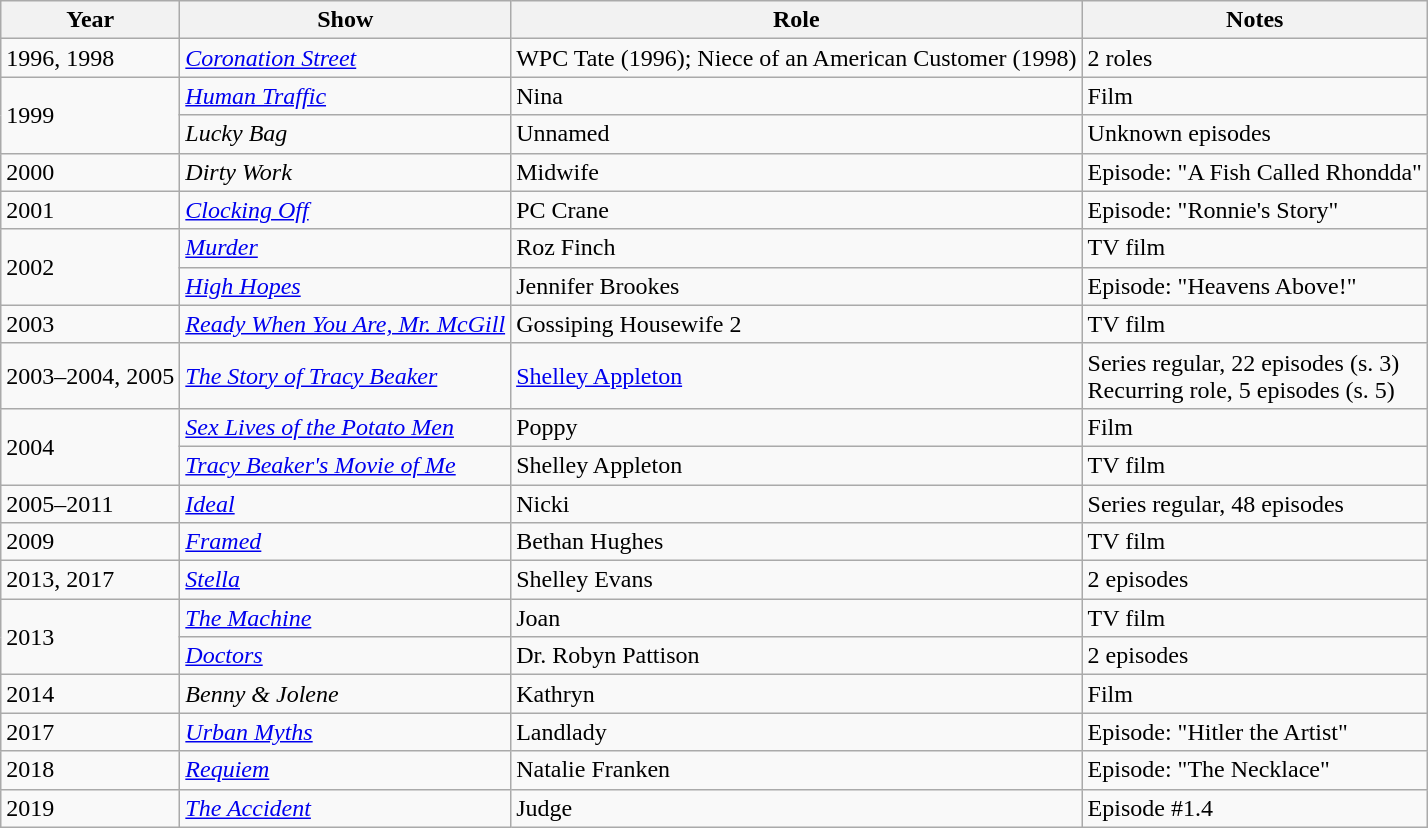<table class="wikitable">
<tr>
<th>Year</th>
<th>Show</th>
<th>Role</th>
<th>Notes</th>
</tr>
<tr>
<td>1996, 1998</td>
<td><em><a href='#'>Coronation Street</a></em></td>
<td>WPC Tate (1996); Niece of an American Customer (1998)</td>
<td>2 roles</td>
</tr>
<tr>
<td rowspan=2>1999</td>
<td><em><a href='#'>Human Traffic</a></em></td>
<td>Nina</td>
<td>Film</td>
</tr>
<tr>
<td><em>Lucky Bag</em></td>
<td>Unnamed</td>
<td>Unknown episodes</td>
</tr>
<tr>
<td>2000</td>
<td><em>Dirty Work</em></td>
<td>Midwife</td>
<td>Episode: "A Fish Called Rhondda"</td>
</tr>
<tr>
<td>2001</td>
<td><em><a href='#'>Clocking Off</a></em></td>
<td>PC Crane</td>
<td>Episode: "Ronnie's Story"</td>
</tr>
<tr>
<td rowspan=2>2002</td>
<td><em><a href='#'>Murder</a></em></td>
<td>Roz Finch</td>
<td>TV film</td>
</tr>
<tr>
<td><em><a href='#'>High Hopes</a></em></td>
<td>Jennifer Brookes</td>
<td>Episode: "Heavens Above!"</td>
</tr>
<tr>
<td>2003</td>
<td><em><a href='#'>Ready When You Are, Mr. McGill</a></em></td>
<td>Gossiping Housewife 2</td>
<td>TV film</td>
</tr>
<tr>
<td>2003–2004, 2005</td>
<td><em><a href='#'>The Story of Tracy Beaker</a></em></td>
<td><a href='#'>Shelley Appleton</a></td>
<td>Series regular, 22 episodes (s. 3)<br>Recurring role, 5 episodes (s. 5)</td>
</tr>
<tr>
<td rowspan=2>2004</td>
<td><em><a href='#'>Sex Lives of the Potato Men</a></em></td>
<td>Poppy</td>
<td>Film</td>
</tr>
<tr>
<td><em><a href='#'>Tracy Beaker's Movie of Me</a></em></td>
<td>Shelley Appleton</td>
<td>TV film</td>
</tr>
<tr>
<td>2005–2011</td>
<td><em><a href='#'>Ideal</a></em></td>
<td>Nicki</td>
<td>Series regular, 48 episodes</td>
</tr>
<tr>
<td>2009</td>
<td><em><a href='#'>Framed</a></em></td>
<td>Bethan Hughes</td>
<td>TV film</td>
</tr>
<tr>
<td>2013, 2017</td>
<td><em><a href='#'>Stella</a></em></td>
<td>Shelley Evans</td>
<td>2 episodes</td>
</tr>
<tr>
<td rowspan=2>2013</td>
<td><em><a href='#'>The Machine</a></em></td>
<td>Joan</td>
<td>TV film</td>
</tr>
<tr>
<td><em><a href='#'>Doctors</a></em></td>
<td>Dr. Robyn Pattison</td>
<td>2 episodes</td>
</tr>
<tr>
<td>2014</td>
<td><em>Benny & Jolene</em></td>
<td>Kathryn</td>
<td>Film</td>
</tr>
<tr>
<td>2017</td>
<td><em><a href='#'>Urban Myths</a></em></td>
<td>Landlady</td>
<td>Episode: "Hitler the Artist"</td>
</tr>
<tr>
<td>2018</td>
<td><em><a href='#'>Requiem</a></em></td>
<td>Natalie Franken</td>
<td>Episode: "The Necklace"</td>
</tr>
<tr>
<td>2019</td>
<td><em><a href='#'>The Accident</a></em></td>
<td>Judge</td>
<td>Episode #1.4</td>
</tr>
</table>
